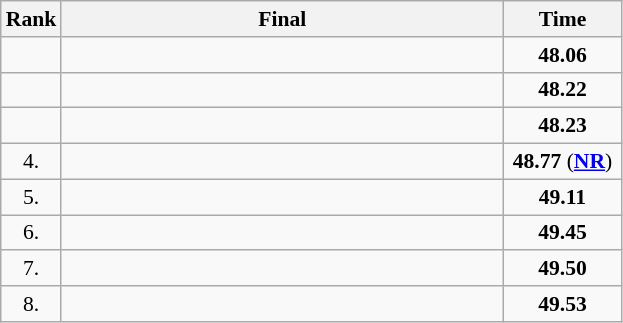<table class="wikitable" style="border-collapse: collapse; font-size: 90%;">
<tr>
<th>Rank</th>
<th style="width: 20em">Final</th>
<th style="width: 5em">Time</th>
</tr>
<tr>
<td align="center"></td>
<td></td>
<td align="center"><strong>48.06</strong></td>
</tr>
<tr>
<td align="center"></td>
<td></td>
<td align="center"><strong>48.22</strong></td>
</tr>
<tr>
<td align="center"></td>
<td></td>
<td align="center"><strong>48.23</strong></td>
</tr>
<tr>
<td align="center">4.</td>
<td></td>
<td align="center"><strong>48.77</strong> (<strong><a href='#'>NR</a></strong>)</td>
</tr>
<tr>
<td align="center">5.</td>
<td></td>
<td align="center"><strong>49.11</strong></td>
</tr>
<tr>
<td align="center">6.</td>
<td></td>
<td align="center"><strong>49.45</strong></td>
</tr>
<tr>
<td align="center">7.</td>
<td></td>
<td align="center"><strong>49.50</strong></td>
</tr>
<tr>
<td align="center">8.</td>
<td></td>
<td align="center"><strong>49.53</strong></td>
</tr>
</table>
